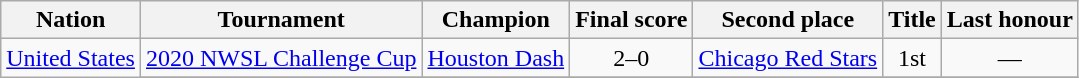<table class="wikitable" style="text-align:center;">
<tr>
<th>Nation</th>
<th>Tournament</th>
<th>Champion</th>
<th>Final score</th>
<th>Second place</th>
<th data-sort-type="number">Title</th>
<th>Last honour</th>
</tr>
<tr>
<td rowspan="2"> <a href='#'>United States</a></td>
<td><a href='#'>2020 NWSL Challenge Cup</a></td>
<td><a href='#'>Houston Dash</a></td>
<td>2–0</td>
<td><a href='#'>Chicago Red Stars</a></td>
<td>1st</td>
<td>—</td>
</tr>
<tr>
</tr>
</table>
